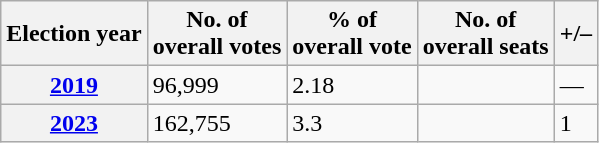<table class=wikitable>
<tr>
<th>Election year</th>
<th>No. of<br>overall votes</th>
<th>% of<br>overall vote</th>
<th>No. of<br>overall seats</th>
<th>+/–</th>
</tr>
<tr>
<th><a href='#'>2019</a></th>
<td>96,999</td>
<td>2.18</td>
<td></td>
<td>—</td>
</tr>
<tr>
<th><a href='#'>2023</a></th>
<td>162,755</td>
<td>3.3</td>
<td></td>
<td> 1</td>
</tr>
</table>
